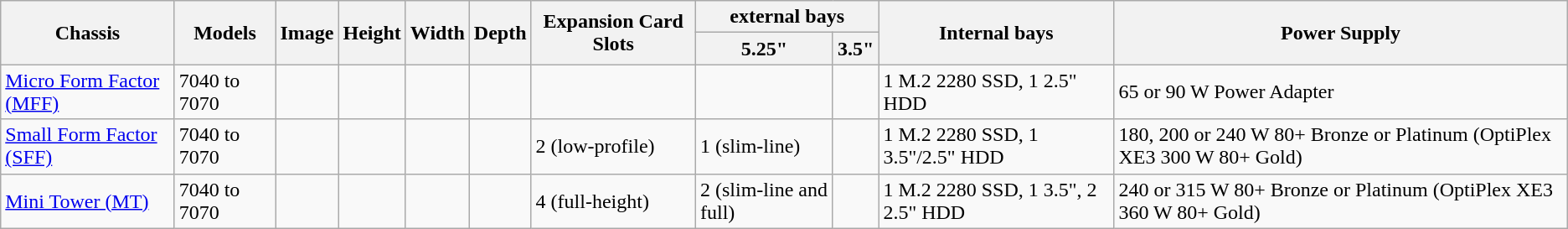<table class="wikitable">
<tr>
<th rowspan="2">Chassis</th>
<th rowspan="2">Models</th>
<th rowspan="2">Image</th>
<th rowspan="2">Height</th>
<th rowspan="2">Width</th>
<th rowspan="2">Depth</th>
<th rowspan="2">Expansion Card Slots</th>
<th colspan="2">external bays</th>
<th rowspan="2">Internal bays</th>
<th rowspan="2">Power Supply</th>
</tr>
<tr>
<th>5.25"</th>
<th>3.5"</th>
</tr>
<tr>
<td><a href='#'>Micro Form Factor (MFF)</a></td>
<td>7040 to 7070</td>
<td></td>
<td></td>
<td></td>
<td></td>
<td></td>
<td></td>
<td></td>
<td>1 M.2 2280 SSD, 1 2.5" HDD</td>
<td>65 or 90 W Power Adapter</td>
</tr>
<tr>
<td><a href='#'>Small Form Factor (SFF)</a></td>
<td>7040 to 7070</td>
<td></td>
<td></td>
<td></td>
<td></td>
<td>2 (low-profile)</td>
<td>1 (slim-line)</td>
<td></td>
<td>1 M.2 2280 SSD, 1 3.5"/2.5" HDD</td>
<td>180, 200 or 240 W 80+ Bronze or Platinum (OptiPlex XE3 300 W 80+ Gold)</td>
</tr>
<tr>
<td><a href='#'>Mini Tower (MT)</a></td>
<td>7040 to 7070</td>
<td></td>
<td></td>
<td></td>
<td></td>
<td>4 (full-height)</td>
<td>2 (slim-line and full)</td>
<td></td>
<td>1 M.2 2280 SSD, 1 3.5", 2 2.5" HDD</td>
<td>240 or 315 W 80+ Bronze or Platinum (OptiPlex XE3 360 W 80+ Gold)</td>
</tr>
</table>
